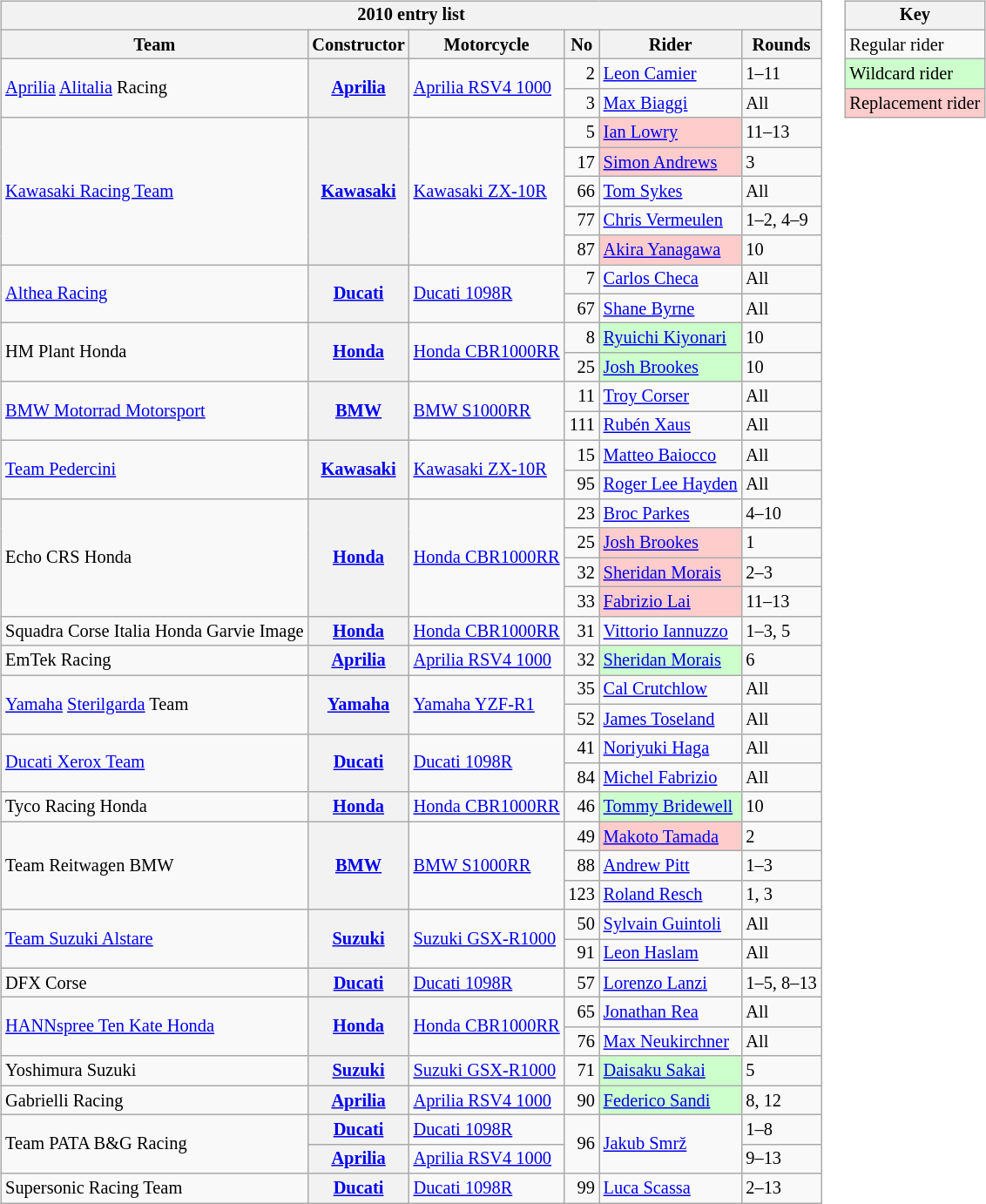<table>
<tr>
<td><br><table class="wikitable" style="font-size: 85%">
<tr>
<th colspan=6>2010 entry list</th>
</tr>
<tr>
<th>Team</th>
<th>Constructor</th>
<th>Motorcycle</th>
<th>No</th>
<th>Rider</th>
<th>Rounds</th>
</tr>
<tr>
<td rowspan=2><a href='#'>Aprilia</a> <a href='#'>Alitalia</a> Racing</td>
<th rowspan=2><a href='#'>Aprilia</a></th>
<td rowspan=2><a href='#'>Aprilia RSV4 1000</a></td>
<td align="right">2</td>
<td> <a href='#'>Leon Camier</a></td>
<td>1–11</td>
</tr>
<tr>
<td align="right">3</td>
<td> <a href='#'>Max Biaggi</a></td>
<td>All</td>
</tr>
<tr>
<td rowspan=5><a href='#'>Kawasaki Racing Team</a></td>
<th rowspan=5><a href='#'>Kawasaki</a></th>
<td rowspan=5><a href='#'>Kawasaki ZX-10R</a></td>
<td align="right">5</td>
<td style="background-color:#ffcccc"> <a href='#'>Ian Lowry</a></td>
<td>11–13</td>
</tr>
<tr>
<td align="right">17</td>
<td style="background-color:#ffcccc"> <a href='#'>Simon Andrews</a></td>
<td>3</td>
</tr>
<tr>
<td align="right">66</td>
<td> <a href='#'>Tom Sykes</a></td>
<td>All</td>
</tr>
<tr>
<td align="right">77</td>
<td> <a href='#'>Chris Vermeulen</a></td>
<td>1–2, 4–9</td>
</tr>
<tr>
<td align="right">87</td>
<td style="background-color:#ffcccc"> <a href='#'>Akira Yanagawa</a></td>
<td>10</td>
</tr>
<tr>
<td rowspan=2><a href='#'>Althea Racing</a></td>
<th rowspan=2><a href='#'>Ducati</a></th>
<td rowspan=2><a href='#'>Ducati 1098R</a></td>
<td align=right>7</td>
<td> <a href='#'>Carlos Checa</a></td>
<td>All</td>
</tr>
<tr>
<td align=right>67</td>
<td> <a href='#'>Shane Byrne</a></td>
<td>All</td>
</tr>
<tr>
<td rowspan=2>HM Plant Honda</td>
<th rowspan=2><a href='#'>Honda</a></th>
<td rowspan=2><a href='#'>Honda CBR1000RR</a></td>
<td align="right">8</td>
<td style="background-color:#ccffcc"> <a href='#'>Ryuichi Kiyonari</a></td>
<td>10</td>
</tr>
<tr>
<td align="right">25</td>
<td style="background-color:#ccffcc"> <a href='#'>Josh Brookes</a></td>
<td>10</td>
</tr>
<tr>
<td rowspan=2><a href='#'>BMW Motorrad Motorsport</a></td>
<th rowspan=2><a href='#'>BMW</a></th>
<td rowspan=2><a href='#'>BMW S1000RR</a></td>
<td align=right>11</td>
<td> <a href='#'>Troy Corser</a></td>
<td>All</td>
</tr>
<tr>
<td align="right">111</td>
<td> <a href='#'>Rubén Xaus</a></td>
<td>All</td>
</tr>
<tr>
<td rowspan=2><a href='#'>Team Pedercini</a></td>
<th rowspan=2><a href='#'>Kawasaki</a></th>
<td rowspan=2><a href='#'>Kawasaki ZX-10R</a></td>
<td align=right>15</td>
<td> <a href='#'>Matteo Baiocco</a></td>
<td>All</td>
</tr>
<tr>
<td align=right>95</td>
<td> <a href='#'>Roger Lee Hayden</a></td>
<td>All</td>
</tr>
<tr>
<td rowspan=4>Echo CRS Honda</td>
<th rowspan=4><a href='#'>Honda</a></th>
<td rowspan=4><a href='#'>Honda CBR1000RR</a></td>
<td align=right>23</td>
<td> <a href='#'>Broc Parkes</a></td>
<td>4–10</td>
</tr>
<tr>
<td align=right>25</td>
<td style="background-color:#ffcccc"> <a href='#'>Josh Brookes</a></td>
<td>1</td>
</tr>
<tr>
<td align=right>32</td>
<td style="background-color:#ffcccc"> <a href='#'>Sheridan Morais</a></td>
<td>2–3</td>
</tr>
<tr>
<td align=right>33</td>
<td style="background-color:#ffcccc"> <a href='#'>Fabrizio Lai</a></td>
<td>11–13</td>
</tr>
<tr>
<td>Squadra Corse Italia Honda Garvie Image</td>
<th><a href='#'>Honda</a></th>
<td><a href='#'>Honda CBR1000RR</a></td>
<td align="right">31</td>
<td> <a href='#'>Vittorio Iannuzzo</a></td>
<td>1–3, 5</td>
</tr>
<tr>
<td>EmTek Racing</td>
<th><a href='#'>Aprilia</a></th>
<td><a href='#'>Aprilia RSV4 1000</a></td>
<td align="right">32</td>
<td style="background-color:#ccffcc"> <a href='#'>Sheridan Morais</a></td>
<td>6</td>
</tr>
<tr>
<td rowspan=2><a href='#'>Yamaha</a> <a href='#'>Sterilgarda</a> Team</td>
<th rowspan=2><a href='#'>Yamaha</a></th>
<td rowspan=2><a href='#'>Yamaha YZF-R1</a></td>
<td align="right">35</td>
<td> <a href='#'>Cal Crutchlow</a></td>
<td>All</td>
</tr>
<tr>
<td align="right">52</td>
<td> <a href='#'>James Toseland</a></td>
<td>All</td>
</tr>
<tr>
<td rowspan=2><a href='#'>Ducati Xerox Team</a></td>
<th rowspan=2><a href='#'>Ducati</a></th>
<td rowspan=2><a href='#'>Ducati 1098R</a></td>
<td align="right">41</td>
<td> <a href='#'>Noriyuki Haga</a></td>
<td>All</td>
</tr>
<tr>
<td align="right">84</td>
<td> <a href='#'>Michel Fabrizio</a></td>
<td>All</td>
</tr>
<tr>
<td>Tyco Racing Honda</td>
<th><a href='#'>Honda</a></th>
<td><a href='#'>Honda CBR1000RR</a></td>
<td align="right">46</td>
<td style="background-color:#ccffcc"> <a href='#'>Tommy Bridewell</a></td>
<td>10</td>
</tr>
<tr>
<td rowspan=3>Team Reitwagen BMW</td>
<th rowspan=3><a href='#'>BMW</a></th>
<td rowspan=3><a href='#'>BMW S1000RR</a></td>
<td align="right">49</td>
<td style="background-color:#ffcccc"> <a href='#'>Makoto Tamada</a></td>
<td>2</td>
</tr>
<tr>
<td align=right>88</td>
<td> <a href='#'>Andrew Pitt</a></td>
<td>1–3</td>
</tr>
<tr>
<td align=right>123</td>
<td> <a href='#'>Roland Resch</a></td>
<td>1, 3</td>
</tr>
<tr>
<td rowspan=2><a href='#'>Team Suzuki Alstare</a></td>
<th rowspan=2><a href='#'>Suzuki</a></th>
<td rowspan=2><a href='#'>Suzuki GSX-R1000</a></td>
<td align="right">50</td>
<td> <a href='#'>Sylvain Guintoli</a></td>
<td>All</td>
</tr>
<tr>
<td align="right">91</td>
<td> <a href='#'>Leon Haslam</a></td>
<td>All</td>
</tr>
<tr>
<td>DFX Corse</td>
<th><a href='#'>Ducati</a></th>
<td><a href='#'>Ducati 1098R</a></td>
<td align="right">57</td>
<td> <a href='#'>Lorenzo Lanzi</a></td>
<td>1–5, 8–13</td>
</tr>
<tr>
<td rowspan=2><a href='#'>HANNspree Ten Kate Honda</a></td>
<th rowspan=2><a href='#'>Honda</a></th>
<td rowspan=2><a href='#'>Honda CBR1000RR</a></td>
<td align="right">65</td>
<td> <a href='#'>Jonathan Rea</a></td>
<td>All</td>
</tr>
<tr>
<td align="right">76</td>
<td> <a href='#'>Max Neukirchner</a></td>
<td>All</td>
</tr>
<tr>
<td>Yoshimura Suzuki</td>
<th><a href='#'>Suzuki</a></th>
<td><a href='#'>Suzuki GSX-R1000</a></td>
<td align="right">71</td>
<td style="background-color:#ccffcc"> <a href='#'>Daisaku Sakai</a></td>
<td>5</td>
</tr>
<tr>
<td>Gabrielli Racing</td>
<th><a href='#'>Aprilia</a></th>
<td><a href='#'>Aprilia RSV4 1000</a></td>
<td align="right">90</td>
<td style="background-color:#ccffcc"> <a href='#'>Federico Sandi</a></td>
<td>8, 12</td>
</tr>
<tr>
<td rowspan=2>Team PATA B&G Racing</td>
<th><a href='#'>Ducati</a></th>
<td><a href='#'>Ducati 1098R</a></td>
<td align="right" rowspan=2>96</td>
<td rowspan=2> <a href='#'>Jakub Smrž</a></td>
<td>1–8</td>
</tr>
<tr>
<th><a href='#'>Aprilia</a></th>
<td><a href='#'>Aprilia RSV4 1000</a></td>
<td>9–13</td>
</tr>
<tr>
<td>Supersonic Racing Team</td>
<th><a href='#'>Ducati</a></th>
<td><a href='#'>Ducati 1098R</a></td>
<td align="right">99</td>
<td> <a href='#'>Luca Scassa</a></td>
<td>2–13</td>
</tr>
</table>
</td>
<td valign="top"><br><table class="wikitable" style="font-size: 85%;">
<tr>
<th colspan=2>Key</th>
</tr>
<tr>
<td>Regular rider</td>
</tr>
<tr style="background-color:#ccffcc">
<td>Wildcard rider</td>
</tr>
<tr style="background-color:#ffcccc">
<td>Replacement rider</td>
</tr>
</table>
</td>
</tr>
</table>
